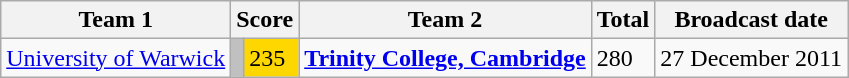<table class="wikitable">
<tr>
<th>Team 1</th>
<th colspan=2>Score</th>
<th>Team 2</th>
<th>Total</th>
<th>Broadcast date</th>
</tr>
<tr>
<td><a href='#'>University of Warwick</a></td>
<td style="background:silver"></td>
<td style="background:gold">235</td>
<td><strong><a href='#'>Trinity College, Cambridge</a></strong></td>
<td>280</td>
<td>27 December 2011</td>
</tr>
</table>
